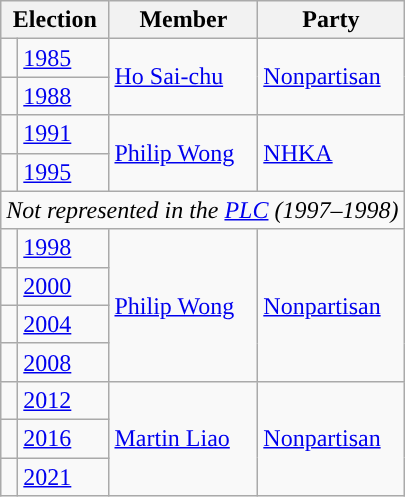<table class="wikitable">
<tr>
<th colspan="2">Election</th>
<th>Member</th>
<th>Party</th>
</tr>
<tr>
<td style="background-color:"></td>
<td><a href='#'>1985</a></td>
<td rowspan=2><a href='#'>Ho Sai-chu</a></td>
<td rowspan=2><a href='#'>Nonpartisan</a></td>
</tr>
<tr>
<td style="background-color:"></td>
<td><a href='#'>1988</a></td>
</tr>
<tr>
<td style="background-color:"></td>
<td><a href='#'>1991</a></td>
<td rowspan=2><a href='#'>Philip Wong</a></td>
<td rowspan=2><a href='#'>NHKA</a></td>
</tr>
<tr>
<td style="background-color:"></td>
<td><a href='#'>1995</a></td>
</tr>
<tr>
<td colspan="4"><em>Not represented in the <a href='#'>PLC</a> (1997–1998)</em></td>
</tr>
<tr>
<td style="background-color:"></td>
<td><a href='#'>1998</a></td>
<td rowspan=4><a href='#'>Philip Wong</a></td>
<td rowspan=4><a href='#'>Nonpartisan</a></td>
</tr>
<tr>
<td style="background-color:"></td>
<td><a href='#'>2000</a></td>
</tr>
<tr>
<td style="background-color:"></td>
<td><a href='#'>2004</a></td>
</tr>
<tr>
<td style="background-color:"></td>
<td><a href='#'>2008</a></td>
</tr>
<tr>
<td style="background-color:"></td>
<td><a href='#'>2012</a></td>
<td rowspan="3"><a href='#'>Martin Liao</a></td>
<td rowspan="3"><a href='#'>Nonpartisan</a></td>
</tr>
<tr>
<td style="background-color:"></td>
<td><a href='#'>2016</a></td>
</tr>
<tr>
<td style="background-color:"></td>
<td><a href='#'>2021</a></td>
</tr>
</table>
